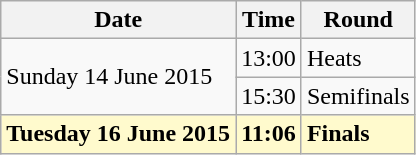<table class="wikitable">
<tr>
<th>Date</th>
<th>Time</th>
<th>Round</th>
</tr>
<tr>
<td rowspan=2>Sunday 14 June 2015</td>
<td>13:00</td>
<td>Heats</td>
</tr>
<tr>
<td>15:30</td>
<td>Semifinals</td>
</tr>
<tr>
<td style=background:lemonchiffon><strong>Tuesday 16 June 2015</strong></td>
<td style=background:lemonchiffon><strong>11:06</strong></td>
<td style=background:lemonchiffon><strong>Finals</strong></td>
</tr>
</table>
